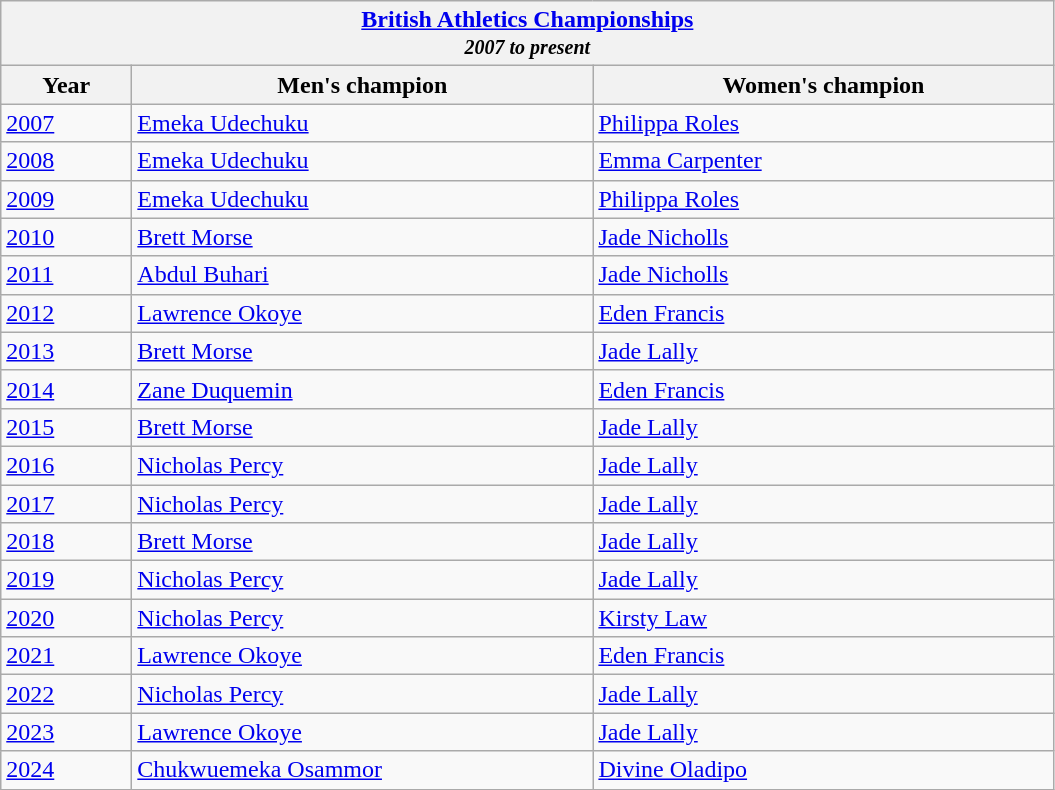<table class="wikitable">
<tr>
<th colspan="3"><a href='#'>British Athletics Championships</a><br><em><small>2007 to present</small></em></th>
</tr>
<tr>
<th width=80>Year</th>
<th width=300>Men's champion</th>
<th width=300>Women's champion</th>
</tr>
<tr>
<td><a href='#'>2007</a></td>
<td><a href='#'>Emeka Udechuku</a></td>
<td><a href='#'>Philippa Roles</a></td>
</tr>
<tr>
<td><a href='#'>2008</a></td>
<td><a href='#'>Emeka Udechuku</a></td>
<td><a href='#'>Emma Carpenter</a></td>
</tr>
<tr>
<td><a href='#'>2009</a></td>
<td><a href='#'>Emeka Udechuku</a></td>
<td><a href='#'>Philippa Roles</a></td>
</tr>
<tr>
<td><a href='#'>2010</a></td>
<td><a href='#'>Brett Morse</a></td>
<td><a href='#'>Jade Nicholls</a></td>
</tr>
<tr>
<td><a href='#'>2011</a></td>
<td><a href='#'>Abdul Buhari</a></td>
<td><a href='#'>Jade Nicholls</a></td>
</tr>
<tr>
<td><a href='#'>2012</a></td>
<td><a href='#'>Lawrence Okoye</a></td>
<td><a href='#'>Eden Francis</a></td>
</tr>
<tr>
<td><a href='#'>2013</a></td>
<td><a href='#'>Brett Morse</a></td>
<td><a href='#'>Jade Lally</a></td>
</tr>
<tr>
<td><a href='#'>2014</a></td>
<td><a href='#'>Zane Duquemin</a></td>
<td><a href='#'>Eden Francis</a></td>
</tr>
<tr>
<td><a href='#'>2015</a></td>
<td><a href='#'>Brett Morse</a></td>
<td><a href='#'>Jade Lally</a></td>
</tr>
<tr>
<td><a href='#'>2016</a></td>
<td><a href='#'>Nicholas Percy</a></td>
<td><a href='#'>Jade Lally</a></td>
</tr>
<tr>
<td><a href='#'>2017</a></td>
<td><a href='#'>Nicholas Percy</a></td>
<td><a href='#'>Jade Lally</a></td>
</tr>
<tr>
<td><a href='#'>2018</a></td>
<td><a href='#'>Brett Morse</a></td>
<td><a href='#'>Jade Lally</a></td>
</tr>
<tr>
<td><a href='#'>2019</a></td>
<td><a href='#'>Nicholas Percy</a></td>
<td><a href='#'>Jade Lally</a></td>
</tr>
<tr>
<td><a href='#'>2020</a></td>
<td><a href='#'>Nicholas Percy</a></td>
<td><a href='#'>Kirsty Law</a></td>
</tr>
<tr>
<td><a href='#'>2021</a></td>
<td><a href='#'>Lawrence Okoye</a></td>
<td><a href='#'>Eden Francis</a></td>
</tr>
<tr>
<td><a href='#'>2022</a></td>
<td><a href='#'>Nicholas Percy</a></td>
<td><a href='#'>Jade Lally</a></td>
</tr>
<tr>
<td><a href='#'>2023</a></td>
<td><a href='#'>Lawrence Okoye</a></td>
<td><a href='#'>Jade Lally</a></td>
</tr>
<tr>
<td><a href='#'>2024</a></td>
<td><a href='#'>Chukwuemeka Osammor</a></td>
<td><a href='#'>Divine Oladipo</a></td>
</tr>
</table>
